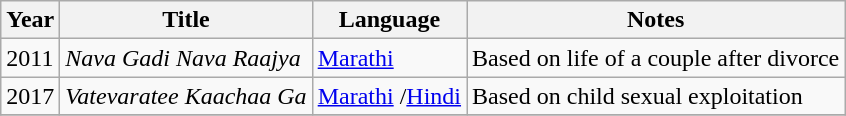<table class="wikitable sortable">
<tr>
<th>Year</th>
<th>Title</th>
<th>Language</th>
<th>Notes</th>
</tr>
<tr>
<td>2011</td>
<td><em>Nava Gadi Nava Raajya</em></td>
<td><a href='#'>Marathi</a></td>
<td>Based on life of a couple after divorce</td>
</tr>
<tr>
<td>2017</td>
<td><em>Vatevaratee Kaachaa Ga</em></td>
<td><a href='#'>Marathi</a> /<a href='#'>Hindi</a></td>
<td>Based on child sexual exploitation</td>
</tr>
<tr>
</tr>
</table>
